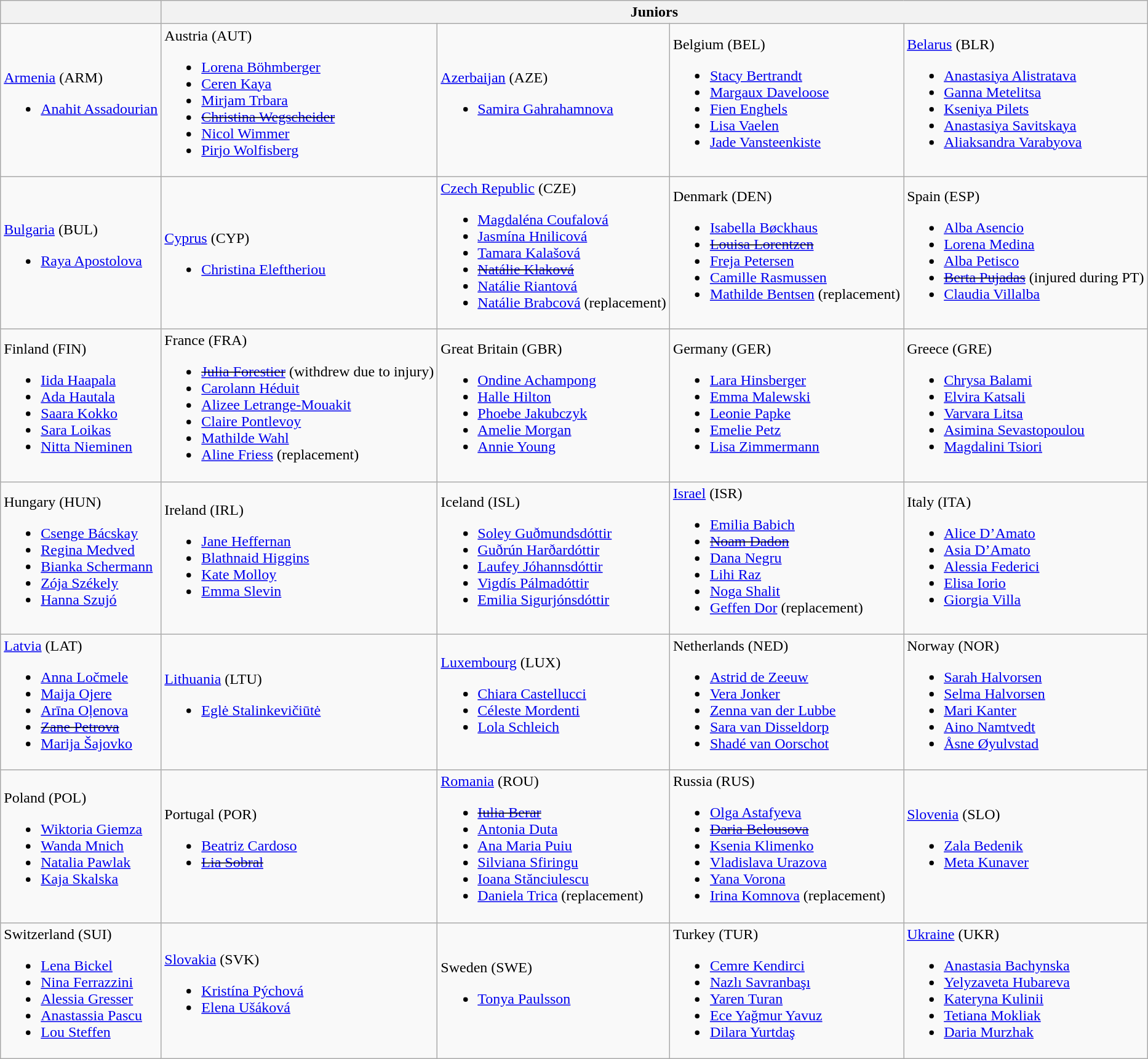<table class="wikitable">
<tr>
<th></th>
<th colspan="4">Juniors</th>
</tr>
<tr>
<td> <a href='#'>Armenia</a> (ARM)<br><ul><li><a href='#'>Anahit Assadourian</a></li></ul></td>
<td> Austria (AUT)<br><ul><li><a href='#'>Lorena Böhmberger</a></li><li><a href='#'>Ceren Kaya</a></li><li><a href='#'>Mirjam Trbara</a></li><li><s><a href='#'>Christina Wegscheider</a></s></li><li><a href='#'>Nicol Wimmer</a></li><li><a href='#'>Pirjo Wolfisberg</a></li></ul></td>
<td> <a href='#'>Azerbaijan</a> (AZE)<br><ul><li><a href='#'>Samira Gahrahamnova</a></li></ul></td>
<td> Belgium (BEL)<br><ul><li><a href='#'>Stacy Bertrandt</a></li><li><a href='#'>Margaux Daveloose</a></li><li><a href='#'>Fien Enghels</a></li><li><a href='#'>Lisa Vaelen</a></li><li><a href='#'>Jade Vansteenkiste</a></li></ul></td>
<td> <a href='#'>Belarus</a> (BLR)<br><ul><li><a href='#'>Anastasiya Alistratava</a></li><li><a href='#'>Ganna Metelitsa</a></li><li><a href='#'>Kseniya Pilets</a></li><li><a href='#'>Anastasiya Savitskaya</a></li><li><a href='#'>Aliaksandra Varabyova</a></li></ul></td>
</tr>
<tr>
<td> <a href='#'>Bulgaria</a> (BUL)<br><ul><li><a href='#'>Raya Apostolova</a></li></ul></td>
<td><br> <a href='#'>Cyprus</a> (CYP)<ul><li><a href='#'>Christina Eleftheriou</a></li></ul></td>
<td> <a href='#'>Czech Republic</a> (CZE)<br><ul><li><a href='#'>Magdaléna Coufalová</a></li><li><a href='#'>Jasmína Hnilicová</a></li><li><a href='#'>Tamara Kalašová</a></li><li><s><a href='#'>Natálie Klaková</a></s></li><li><a href='#'>Natálie Riantová</a></li><li><a href='#'>Natálie Brabcová</a> (replacement)</li></ul></td>
<td> Denmark (DEN)<br><ul><li><a href='#'>Isabella Bøckhaus</a></li><li><s><a href='#'>Louisa Lorentzen</a></s></li><li><a href='#'>Freja Petersen</a></li><li><a href='#'>Camille Rasmussen</a></li><li><a href='#'>Mathilde Bentsen</a> (replacement)</li></ul></td>
<td> Spain (ESP)<br><ul><li><a href='#'>Alba Asencio</a></li><li><a href='#'>Lorena Medina</a></li><li><a href='#'>Alba Petisco</a></li><li><s><a href='#'>Berta Pujadas</a></s> (injured during PT)</li><li><a href='#'>Claudia Villalba</a></li></ul></td>
</tr>
<tr>
<td> Finland (FIN)<br><ul><li><a href='#'>Iida Haapala</a></li><li><a href='#'>Ada Hautala</a></li><li><a href='#'>Saara Kokko</a></li><li><a href='#'>Sara Loikas</a></li><li><a href='#'>Nitta Nieminen</a></li></ul></td>
<td> France (FRA)<br><ul><li><s><a href='#'>Julia Forestier</a></s> (withdrew due to injury)</li><li><a href='#'>Carolann Héduit</a></li><li><a href='#'>Alizee Letrange-Mouakit</a></li><li><a href='#'>Claire Pontlevoy</a></li><li><a href='#'>Mathilde Wahl</a></li><li><a href='#'>Aline Friess</a> (replacement)</li></ul></td>
<td> Great Britain (GBR)<br><ul><li><a href='#'>Ondine Achampong</a></li><li><a href='#'>Halle Hilton</a></li><li><a href='#'>Phoebe Jakubczyk</a></li><li><a href='#'>Amelie Morgan</a></li><li><a href='#'>Annie Young</a></li></ul></td>
<td> Germany (GER)<br><ul><li><a href='#'>Lara Hinsberger</a></li><li><a href='#'>Emma Malewski</a></li><li><a href='#'>Leonie Papke</a></li><li><a href='#'>Emelie Petz</a></li><li><a href='#'>Lisa Zimmermann</a></li></ul></td>
<td> Greece (GRE)<br><ul><li><a href='#'>Chrysa Balami</a></li><li><a href='#'>Elvira Katsali</a></li><li><a href='#'>Varvara Litsa</a></li><li><a href='#'>Asimina Sevastopoulou</a></li><li><a href='#'>Magdalini Tsiori</a></li></ul></td>
</tr>
<tr>
<td> Hungary (HUN)<br><ul><li><a href='#'>Csenge Bácskay</a></li><li><a href='#'>Regina Medved</a></li><li><a href='#'>Bianka Schermann</a></li><li><a href='#'>Zója Székely</a></li><li><a href='#'>Hanna Szujó</a></li></ul></td>
<td> Ireland (IRL)<br><ul><li><a href='#'>Jane Heffernan</a></li><li><a href='#'>Blathnaid Higgins</a></li><li><a href='#'>Kate Molloy</a></li><li><a href='#'>Emma Slevin</a></li></ul></td>
<td> Iceland (ISL)<br><ul><li><a href='#'>Soley Guðmundsdóttir</a></li><li><a href='#'>Guðrún Harðardóttir</a></li><li><a href='#'>Laufey Jóhannsdóttir</a></li><li><a href='#'>Vigdís Pálmadóttir</a></li><li><a href='#'>Emilia Sigurjónsdóttir</a></li></ul></td>
<td> <a href='#'>Israel</a> (ISR)<br><ul><li><a href='#'>Emilia Babich</a></li><li><s><a href='#'>Noam Dadon</a></s></li><li><a href='#'>Dana Negru</a></li><li><a href='#'>Lihi Raz</a></li><li><a href='#'>Noga Shalit</a></li><li><a href='#'>Geffen Dor</a> (replacement)</li></ul></td>
<td> Italy (ITA)<br><ul><li><a href='#'>Alice D’Amato</a></li><li><a href='#'>Asia D’Amato</a></li><li><a href='#'>Alessia Federici</a></li><li><a href='#'>Elisa Iorio</a></li><li><a href='#'>Giorgia Villa</a></li></ul></td>
</tr>
<tr>
<td> <a href='#'>Latvia</a> (LAT)<br><ul><li><a href='#'>Anna Ločmele</a></li><li><a href='#'>Maija Ojere</a></li><li><a href='#'>Arīna Oļenova</a></li><li><s><a href='#'>Zane Petrova</a></s></li><li><a href='#'>Marija Šajovko</a></li></ul></td>
<td> <a href='#'>Lithuania</a> (LTU)<br><ul><li><a href='#'>Eglė Stalinkevičiūtė</a></li></ul></td>
<td> <a href='#'>Luxembourg</a> (LUX)<br><ul><li><a href='#'>Chiara Castellucci</a></li><li><a href='#'>Céleste Mordenti</a></li><li><a href='#'>Lola Schleich</a></li></ul></td>
<td> Netherlands (NED)<br><ul><li><a href='#'>Astrid de Zeeuw</a></li><li><a href='#'>Vera Jonker</a></li><li><a href='#'>Zenna van der Lubbe</a></li><li><a href='#'>Sara van Disseldorp</a></li><li><a href='#'>Shadé van Oorschot</a></li></ul></td>
<td> Norway (NOR)<br><ul><li><a href='#'>Sarah Halvorsen</a></li><li><a href='#'>Selma Halvorsen</a></li><li><a href='#'>Mari Kanter</a></li><li><a href='#'>Aino Namtvedt</a></li><li><a href='#'>Åsne Øyulvstad</a></li></ul></td>
</tr>
<tr>
<td> Poland (POL)<br><ul><li><a href='#'>Wiktoria Giemza</a></li><li><a href='#'>Wanda Mnich</a></li><li><a href='#'>Natalia Pawlak</a></li><li><a href='#'>Kaja Skalska</a></li></ul></td>
<td> Portugal (POR)<br><ul><li><a href='#'>Beatriz Cardoso</a></li><li><s><a href='#'>Lia Sobral</a></s></li></ul></td>
<td> <a href='#'>Romania</a> (ROU)<br><ul><li><s><a href='#'>Iulia Berar</a></s></li><li><a href='#'>Antonia Duta</a></li><li><a href='#'>Ana Maria Puiu</a></li><li><a href='#'>Silviana Sfiringu</a></li><li><a href='#'>Ioana Stănciulescu</a></li><li><a href='#'>Daniela Trica</a> (replacement)</li></ul></td>
<td> Russia (RUS)<br><ul><li><a href='#'>Olga Astafyeva</a></li><li><s><a href='#'>Daria Belousova</a></s></li><li><a href='#'>Ksenia Klimenko</a></li><li><a href='#'>Vladislava Urazova</a></li><li><a href='#'>Yana Vorona</a></li><li><a href='#'>Irina Komnova</a> (replacement)</li></ul></td>
<td> <a href='#'>Slovenia</a> (SLO)<br><ul><li><a href='#'>Zala Bedenik</a></li><li><a href='#'>Meta Kunaver</a></li></ul></td>
</tr>
<tr>
<td> Switzerland (SUI)<br><ul><li><a href='#'>Lena Bickel</a></li><li><a href='#'>Nina Ferrazzini</a></li><li><a href='#'>Alessia Gresser</a></li><li><a href='#'>Anastassia Pascu</a></li><li><a href='#'>Lou Steffen</a></li></ul></td>
<td> <a href='#'>Slovakia</a> (SVK)<br><ul><li><a href='#'>Kristína Pýchová</a></li><li><a href='#'>Elena Ušáková</a></li></ul></td>
<td> Sweden (SWE)<br><ul><li><a href='#'>Tonya Paulsson</a></li></ul></td>
<td> Turkey (TUR)<br><ul><li><a href='#'>Cemre Kendirci</a></li><li><a href='#'>Nazlı Savranbaşı</a></li><li><a href='#'>Yaren Turan</a></li><li><a href='#'>Ece Yağmur Yavuz</a></li><li><a href='#'>Dilara Yurtdaş</a></li></ul></td>
<td> <a href='#'>Ukraine</a> (UKR)<br><ul><li><a href='#'>Anastasia Bachynska</a></li><li><a href='#'>Yelyzaveta Hubareva</a></li><li><a href='#'>Kateryna Kulinii</a></li><li><a href='#'>Tetiana Mokliak</a></li><li><a href='#'>Daria Murzhak</a></li></ul></td>
</tr>
</table>
